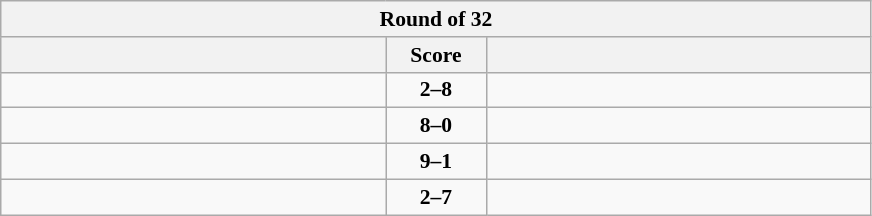<table class="wikitable" style="text-align: center; font-size:90% ">
<tr>
<th colspan=3>Round of 32</th>
</tr>
<tr>
<th align="right" width="250"></th>
<th width="60">Score</th>
<th align="left" width="250"></th>
</tr>
<tr>
<td align=left></td>
<td align=center><strong>2–8</strong></td>
<td align=left><strong></strong></td>
</tr>
<tr>
<td align=left><strong></strong></td>
<td align=center><strong>8–0</strong></td>
<td align=left></td>
</tr>
<tr>
<td align=left><strong></strong></td>
<td align=center><strong>9–1</strong></td>
<td align=left></td>
</tr>
<tr>
<td align=left></td>
<td align=center><strong>2–7</strong></td>
<td align=left><strong></strong></td>
</tr>
</table>
